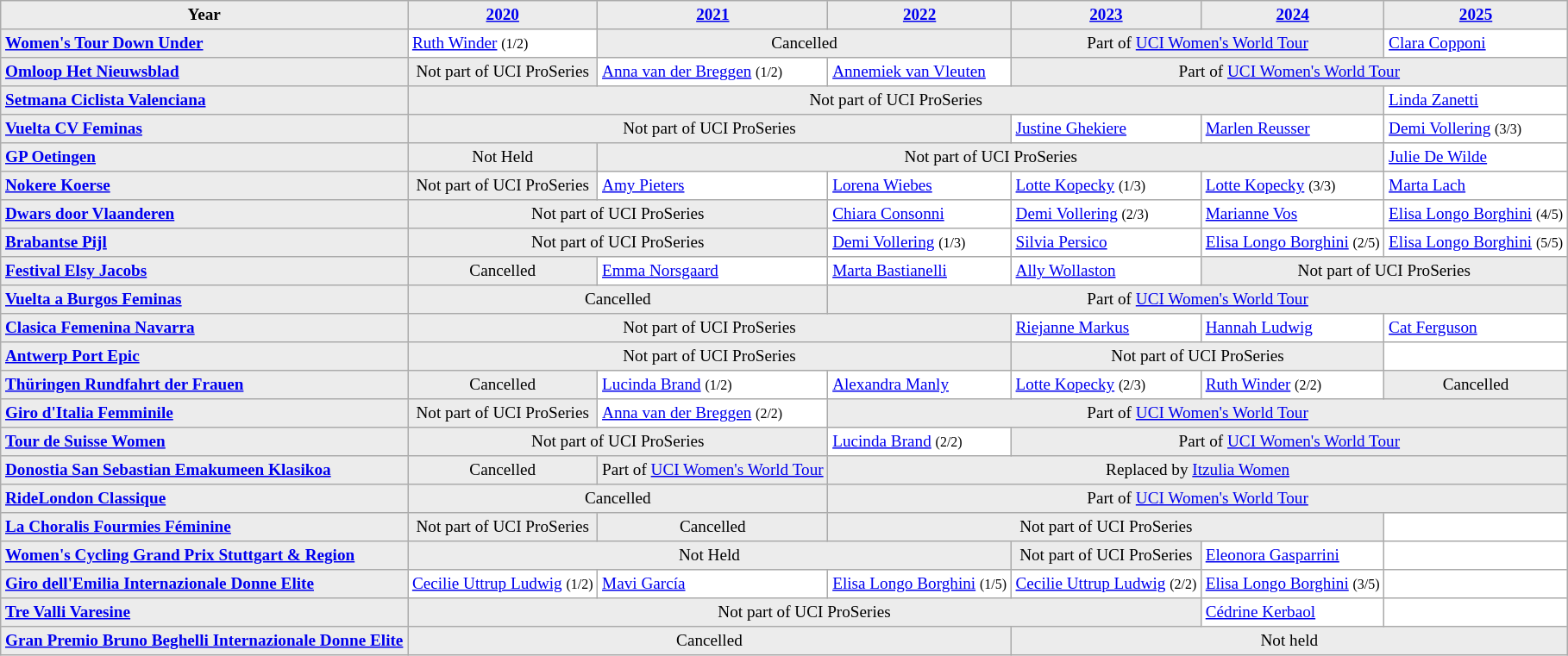<table cellpadding="3" cellspacing="0" border="1" style="font-size: 80%; border: #aaa solid 1px; border-collapse: collapse;">
<tr bgcolor="#ececec">
<th>Year</th>
<th><a href='#'>2020</a></th>
<th><a href='#'>2021</a></th>
<th><a href='#'>2022</a></th>
<th><a href='#'>2023</a></th>
<th><a href='#'>2024</a></th>
<th><a href='#'>2025</a></th>
</tr>
<tr>
<td bgcolor="#ececec" align=left> <strong><a href='#'>Women's Tour Down Under</a></strong></td>
<td> <a href='#'>Ruth Winder</a> <small>(1/2)</small></td>
<td bgcolor=#ececec colspan=2 align=center><span>Cancelled</span></td>
<td bgcolor=#ececec colspan=2 align=center><span>Part of <a href='#'>UCI Women's World Tour</a></span></td>
<td> <a href='#'>Clara Copponi</a></td>
</tr>
<tr>
<td bgcolor="#ececec" align=left> <strong><a href='#'>Omloop Het Nieuwsblad</a></strong></td>
<td bgcolor=#ececec colspan=1 align=center><span>Not part of UCI ProSeries</span></td>
<td> <a href='#'>Anna van der Breggen</a> <small>(1/2)</small></td>
<td> <a href='#'>Annemiek van Vleuten</a></td>
<td bgcolor=#ececec colspan=3 align=center><span>Part of <a href='#'>UCI Women's World Tour</a></span></td>
</tr>
<tr>
<td bgcolor="ececec" align=left> <strong><a href='#'>Setmana Ciclista Valenciana</a></strong></td>
<td bgcolor=#ececec colspan=5 align=center><span>Not part of UCI ProSeries</span></td>
<td> <a href='#'>Linda Zanetti</a></td>
</tr>
<tr>
<td bgcolor="ececec" align=left> <strong><a href='#'>Vuelta CV Feminas</a></strong></td>
<td bgcolor=#ececec colspan=3 align=center><span>Not part of UCI ProSeries</span></td>
<td> <a href='#'>Justine Ghekiere</a></td>
<td> <a href='#'>Marlen Reusser</a></td>
<td> <a href='#'>Demi Vollering</a> <small>(3/3)</small></td>
</tr>
<tr>
<td bgcolor="ececec" align=left> <strong><a href='#'>GP Oetingen</a></strong></td>
<td bgcolor=#ececec colspan=1 align=center><span>Not Held</span></td>
<td bgcolor=#ececec colspan=4 align=center><span>Not part of UCI ProSeries</span></td>
<td> <a href='#'>Julie De Wilde</a></td>
</tr>
<tr>
<td bgcolor="#ececec" align=left> <strong><a href='#'>Nokere Koerse</a></strong></td>
<td bgcolor=#ececec colspan=1 align=center><span>Not part of UCI ProSeries</span></td>
<td> <a href='#'>Amy Pieters</a></td>
<td> <a href='#'>Lorena Wiebes</a></td>
<td> <a href='#'>Lotte Kopecky</a> <small>(1/3)</small></td>
<td> <a href='#'>Lotte Kopecky</a> <small>(3/3)</small></td>
<td> <a href='#'>Marta Lach</a></td>
</tr>
<tr>
<td bgcolor="#ececec" align=left> <strong><a href='#'>Dwars door Vlaanderen</a></strong></td>
<td bgcolor=#ececec colspan=2 align=center><span>Not part of UCI ProSeries</span></td>
<td> <a href='#'>Chiara Consonni</a></td>
<td> <a href='#'>Demi Vollering</a> <small>(2/3)</small></td>
<td> <a href='#'>Marianne Vos</a></td>
<td> <a href='#'>Elisa Longo Borghini</a> <small>(4/5)</small></td>
</tr>
<tr>
<td bgcolor="#ececec" align=left> <strong><a href='#'>Brabantse Pijl</a></strong></td>
<td bgcolor=#ececec colspan=2 align=center><span>Not part of UCI ProSeries</span></td>
<td> <a href='#'>Demi Vollering</a> <small>(1/3)</small></td>
<td> <a href='#'>Silvia Persico</a></td>
<td> <a href='#'>Elisa Longo Borghini</a> <small>(2/5)</small></td>
<td> <a href='#'>Elisa Longo Borghini</a> <small>(5/5)</small></td>
</tr>
<tr>
<td bgcolor="#ececec" align=left> <strong><a href='#'>Festival Elsy Jacobs</a></strong></td>
<td bgcolor=#ececec align=center><span>Cancelled</span></td>
<td> <a href='#'>Emma Norsgaard</a></td>
<td> <a href='#'>Marta Bastianelli</a></td>
<td> <a href='#'>Ally Wollaston</a></td>
<td bgcolor=#ececec colspan=2 align=center><span>Not part of UCI ProSeries</span></td>
</tr>
<tr>
<td bgcolor="#ececec" align=left> <strong><a href='#'>Vuelta a Burgos Feminas</a></strong></td>
<td bgcolor=#ececec colspan=2 align=center><span>Cancelled</span></td>
<td bgcolor=#ececec colspan=4 align=center><span>Part of <a href='#'>UCI Women's World Tour</a></span></td>
</tr>
<tr>
<td bgcolor="#ececec" align=left> <strong><a href='#'>Clasica Femenina Navarra</a></strong></td>
<td bgcolor=#ececec colspan=3 align=center><span>Not part of UCI ProSeries</span></td>
<td> <a href='#'>Riejanne Markus</a></td>
<td> <a href='#'>Hannah Ludwig</a></td>
<td> <a href='#'>Cat Ferguson</a></td>
</tr>
<tr>
<td bgcolor="#ececec" align=left> <strong><a href='#'>Antwerp Port Epic</a></strong></td>
<td bgcolor=#ececec colspan=3 align=center><span>Not part of UCI ProSeries</span></td>
<td bgcolor=#ececec colspan=2 align=center><span>Not part of UCI ProSeries</span></td>
<td></td>
</tr>
<tr>
<td bgcolor="#ececec" align=left> <strong><a href='#'>Thüringen Rundfahrt der Frauen</a></strong></td>
<td bgcolor=#ececec align=center><span>Cancelled</span></td>
<td> <a href='#'>Lucinda Brand</a> <small>(1/2)</small></td>
<td> <a href='#'>Alexandra Manly</a></td>
<td> <a href='#'>Lotte Kopecky</a> <small>(2/3)</small></td>
<td> <a href='#'>Ruth Winder</a> <small>(2/2)</small></td>
<td bgcolor=#ececec align=center><span>Cancelled</span></td>
</tr>
<tr>
<td bgcolor="#ececec" align=left> <strong><a href='#'>Giro d'Italia Femminile</a></strong></td>
<td bgcolor=#ececec colspan=1 align=center><span>Not part of UCI ProSeries</span></td>
<td> <a href='#'>Anna van der Breggen</a> <small>(2/2)</small></td>
<td bgcolor=#ececec colspan=4 align=center><span>Part of <a href='#'>UCI Women's World Tour</a></span></td>
</tr>
<tr>
<td bgcolor="#ececec" align=left> <strong><a href='#'>Tour de Suisse Women</a></strong></td>
<td bgcolor=#ececec colspan=2 align=center><span>Not part of UCI ProSeries</span></td>
<td> <a href='#'>Lucinda Brand</a> <small>(2/2)</small></td>
<td bgcolor=#ececec colspan=3 align=center><span>Part of <a href='#'>UCI Women's World Tour</a></span></td>
</tr>
<tr>
<td bgcolor="#ececec" align=left> <strong><a href='#'>Donostia San Sebastian Emakumeen Klasikoa</a></strong></td>
<td bgcolor=#ececec colspan=1 align=center><span>Cancelled</span></td>
<td bgcolor=#ececec colspan=1 align=center><span>Part of <a href='#'>UCI Women's World Tour</a></span></td>
<td bgcolor=#ececec colspan=4 align=center><span>Replaced by <a href='#'>Itzulia Women</a></span></td>
</tr>
<tr>
<td bgcolor="#ececec" align=left><strong> <a href='#'>RideLondon Classique</a></strong></td>
<td colspan="2" bgcolor="#ececec" align="center"><span>Cancelled</span></td>
<td bgcolor="#ececec" align=center colspan="4"><span>Part of <a href='#'>UCI Women's World Tour</a></span></td>
</tr>
<tr>
<td bgcolor="#ececec" align=left><strong> <a href='#'>La Choralis Fourmies Féminine</a></strong></td>
<td bgcolor="#ececec" align=center><span>Not part of UCI ProSeries</span></td>
<td bgcolor="#ececec" align="center"><span>Cancelled</span></td>
<td bgcolor="#ececec" align=center colspan="3"><span>Not part of UCI ProSeries</span></td>
<td></td>
</tr>
<tr>
<td bgcolor="#ececec" align=left><strong> <a href='#'>Women's Cycling Grand Prix Stuttgart & Region</a></strong></td>
<td bgcolor="#ececec" align="center" colspan="3"><span>Not Held</span></td>
<td bgcolor="#ececec" align=center colspan="1"><span>Not part of UCI ProSeries</span></td>
<td> <a href='#'>Eleonora Gasparrini</a></td>
</tr>
<tr>
<td bgcolor="#ececec" align=left> <strong><a href='#'>Giro dell'Emilia Internazionale Donne Elite</a></strong></td>
<td> <a href='#'>Cecilie Uttrup Ludwig</a> <small>(1/2)</small></td>
<td> <a href='#'>Mavi García</a></td>
<td> <a href='#'>Elisa Longo Borghini</a> <small>(1/5)</small></td>
<td> <a href='#'>Cecilie Uttrup Ludwig</a> <small>(2/2)</small></td>
<td> <a href='#'>Elisa Longo Borghini</a> <small>(3/5)</small></td>
<td></td>
</tr>
<tr>
<td bgcolor="#ececec" align=left> <strong><a href='#'>Tre Valli Varesine</a></strong></td>
<td bgcolor=#ececec colspan=4 align=center><span>Not part of UCI ProSeries</span></td>
<td> <a href='#'>Cédrine Kerbaol</a></td>
<td></td>
</tr>
<tr>
<td bgcolor="#ececec" align=left> <strong><a href='#'>Gran Premio Bruno Beghelli Internazionale Donne Elite</a></strong></td>
<td bgcolor=#ececec colspan=3 align=center><span>Cancelled</span></td>
<td bgcolor=#ececec colspan=3 align=center><span>Not held</span></td>
</tr>
</table>
